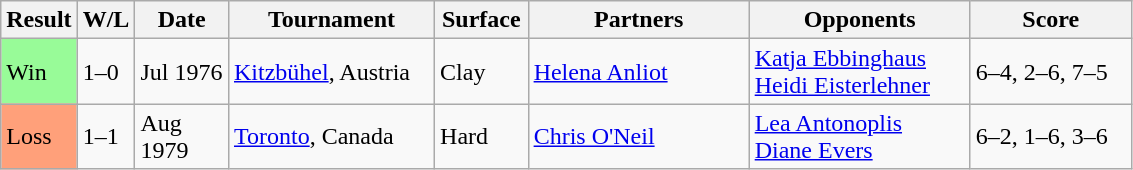<table class="sortable wikitable">
<tr>
<th style="width:40px">Result</th>
<th style="width:30px" class="unsortable">W/L</th>
<th style="width:55px">Date</th>
<th style="width:130px">Tournament</th>
<th style="width:55px">Surface</th>
<th style="width:140px">Partners</th>
<th style="width:140px">Opponents</th>
<th style="width:100px" class="unsortable">Score</th>
</tr>
<tr>
<td style="background:#98fb98;">Win</td>
<td>1–0</td>
<td>Jul 1976</td>
<td><a href='#'>Kitzbühel</a>, Austria</td>
<td>Clay</td>
<td> <a href='#'>Helena Anliot</a></td>
<td> <a href='#'>Katja Ebbinghaus</a> <br>  <a href='#'>Heidi Eisterlehner</a></td>
<td>6–4, 2–6, 7–5</td>
</tr>
<tr>
<td style="background:#ffa07a;">Loss</td>
<td>1–1</td>
<td>Aug 1979</td>
<td><a href='#'>Toronto</a>, Canada</td>
<td>Hard</td>
<td> <a href='#'>Chris O'Neil</a></td>
<td> <a href='#'>Lea Antonoplis</a> <br>  <a href='#'>Diane Evers</a></td>
<td>6–2, 1–6, 3–6</td>
</tr>
</table>
